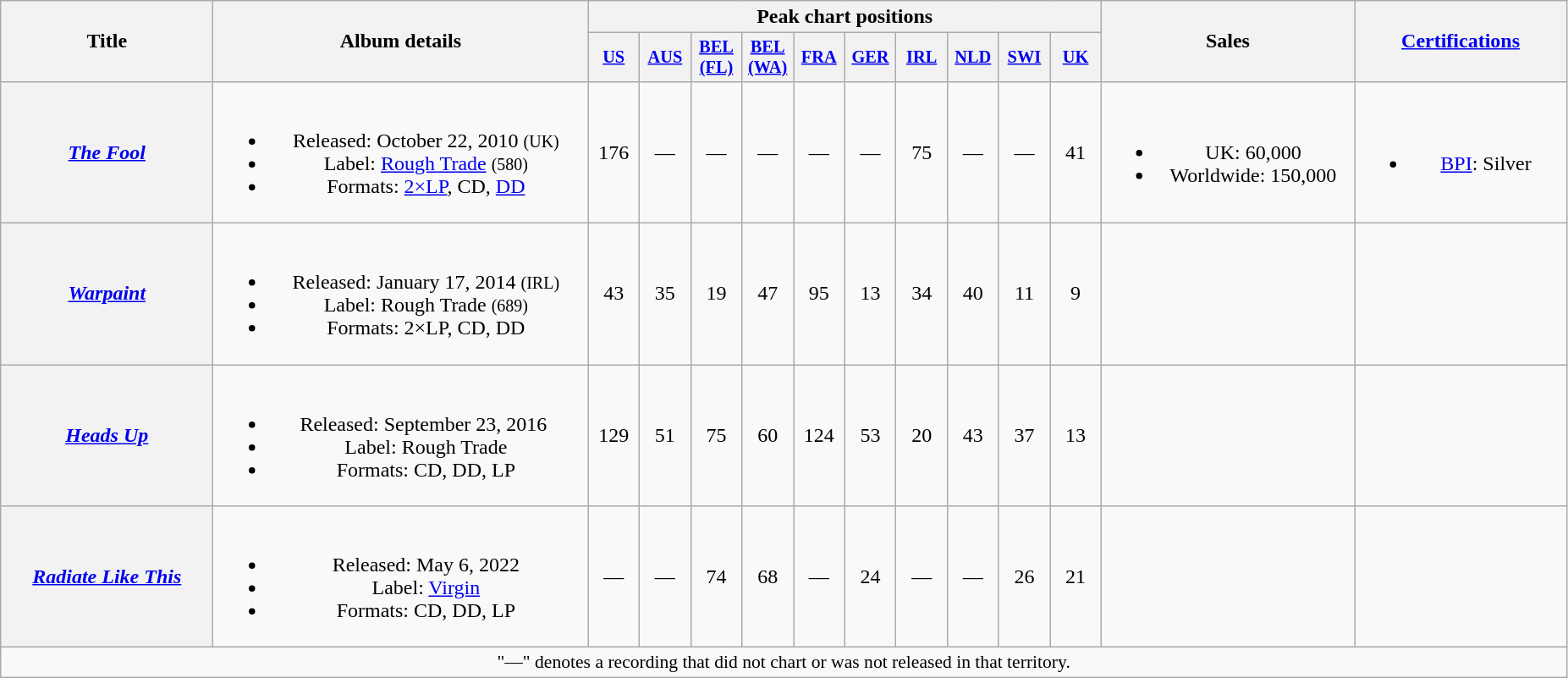<table class="wikitable plainrowheaders" style="text-align:center;">
<tr>
<th scope="col" rowspan="2" style="width:10em;">Title</th>
<th scope="col" rowspan="2" style="width:18em;">Album details</th>
<th scope="col" colspan="10">Peak chart positions</th>
<th scope="col" rowspan="2" style="width:12em;">Sales</th>
<th scope="col" rowspan="2" style="width:10em;"><a href='#'>Certifications</a></th>
</tr>
<tr>
<th scope="col" style="width:2.5em; font-size:85%"><a href='#'>US</a><br></th>
<th scope="col" style="width:2.5em; font-size:85%"><a href='#'>AUS</a><br></th>
<th scope="col" style="width:2.5em; font-size:85%"><a href='#'>BEL<br>(FL)</a><br></th>
<th scope="col" style="width:2.5em; font-size:85%"><a href='#'>BEL<br>(WA)</a><br></th>
<th scope="col" style="width:2.5em; font-size:85%"><a href='#'>FRA</a><br></th>
<th scope="col" style="width:2.5em; font-size:85%"><a href='#'>GER</a><br></th>
<th scope="col" style="width:2.5em; font-size:85%"><a href='#'>IRL</a><br></th>
<th scope="col" style="width:2.5em; font-size:85%"><a href='#'>NLD</a><br></th>
<th scope="col" style="width:2.5em; font-size:85%"><a href='#'>SWI</a><br></th>
<th scope="col" style="width:2.5em; font-size:85%"><a href='#'>UK</a><br></th>
</tr>
<tr>
<th scope="row"><em><a href='#'>The Fool</a></em></th>
<td><br><ul><li>Released: October 22, 2010 <small>(UK)</small></li><li>Label: <a href='#'>Rough Trade</a> <small>(580)</small></li><li>Formats: <a href='#'>2×LP</a>, CD, <a href='#'>DD</a></li></ul></td>
<td>176</td>
<td>—</td>
<td>—</td>
<td>—</td>
<td>—</td>
<td>—</td>
<td>75</td>
<td>—</td>
<td>—</td>
<td>41</td>
<td><br><ul><li>UK: 60,000</li><li>Worldwide: 150,000</li></ul></td>
<td><br><ul><li><a href='#'>BPI</a>: Silver</li></ul></td>
</tr>
<tr>
<th scope="row"><em><a href='#'>Warpaint</a></em></th>
<td><br><ul><li>Released: January 17, 2014 <small>(IRL)</small></li><li>Label: Rough Trade <small>(689)</small></li><li>Formats: 2×LP, CD, DD</li></ul></td>
<td>43</td>
<td>35</td>
<td>19</td>
<td>47</td>
<td>95</td>
<td>13</td>
<td>34</td>
<td>40</td>
<td>11</td>
<td>9</td>
<td></td>
<td></td>
</tr>
<tr>
<th scope="row"><em><a href='#'>Heads Up</a></em></th>
<td><br><ul><li>Released: September 23, 2016 </li><li>Label: Rough Trade </li><li>Formats: CD, DD, LP</li></ul></td>
<td>129</td>
<td>51</td>
<td>75</td>
<td>60</td>
<td>124</td>
<td>53</td>
<td>20</td>
<td>43</td>
<td>37</td>
<td>13</td>
<td></td>
<td></td>
</tr>
<tr>
<th scope="row"><em><a href='#'>Radiate Like This</a></em></th>
<td><br><ul><li>Released: May 6, 2022</li><li>Label: <a href='#'>Virgin</a></li><li>Formats: CD, DD, LP</li></ul></td>
<td style="text-align:center">—</td>
<td>—</td>
<td>74</td>
<td>68</td>
<td>—</td>
<td>24</td>
<td>—</td>
<td>—</td>
<td>26</td>
<td>21</td>
<td></td>
<td></td>
</tr>
<tr>
<td colspan="14" style="font-size:90%">"—" denotes a recording that did not chart or was not released in that territory.</td>
</tr>
</table>
